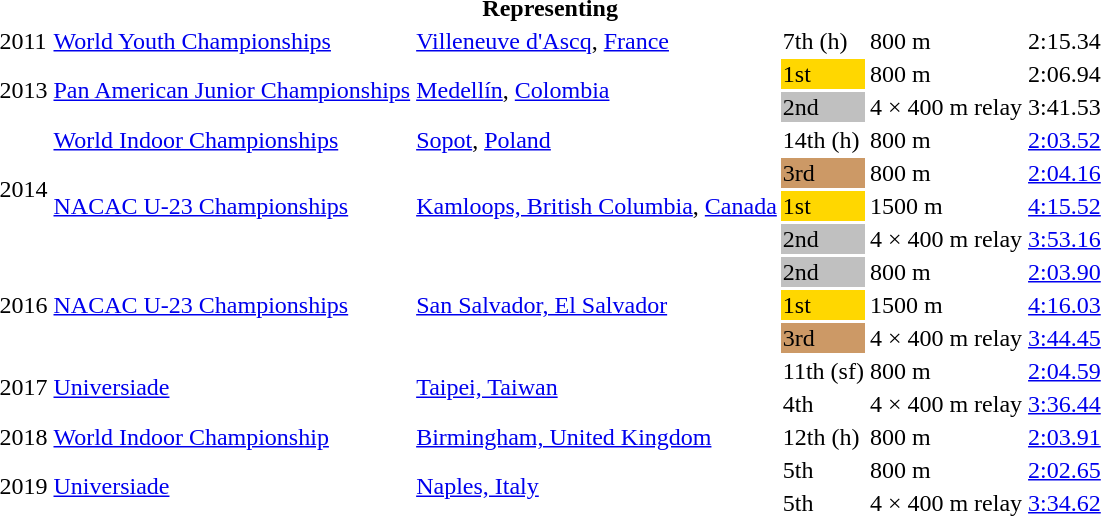<table>
<tr>
<th colspan="6">Representing </th>
</tr>
<tr>
<td>2011</td>
<td><a href='#'>World Youth Championships</a></td>
<td><a href='#'>Villeneuve d'Ascq</a>, <a href='#'>France</a></td>
<td>7th (h)</td>
<td>800 m</td>
<td>2:15.34</td>
</tr>
<tr>
<td rowspan=2>2013</td>
<td rowspan=2><a href='#'>Pan American Junior Championships</a></td>
<td rowspan=2><a href='#'>Medellín</a>, <a href='#'>Colombia</a></td>
<td bgcolor=gold>1st</td>
<td>800 m</td>
<td>2:06.94</td>
</tr>
<tr>
<td bgcolor=silver>2nd</td>
<td>4 × 400 m relay</td>
<td>3:41.53</td>
</tr>
<tr>
<td rowspan=4>2014</td>
<td><a href='#'>World Indoor Championships</a></td>
<td><a href='#'>Sopot</a>, <a href='#'>Poland</a></td>
<td>14th (h)</td>
<td>800 m</td>
<td><a href='#'>2:03.52</a></td>
</tr>
<tr>
<td rowspan=3><a href='#'>NACAC U-23 Championships</a></td>
<td rowspan=3><a href='#'>Kamloops, British Columbia</a>, <a href='#'>Canada</a></td>
<td bgcolor="cc9966">3rd</td>
<td>800 m</td>
<td><a href='#'>2:04.16</a></td>
</tr>
<tr>
<td bgcolor=gold>1st</td>
<td>1500 m</td>
<td><a href='#'>4:15.52</a></td>
</tr>
<tr>
<td bgcolor=silver>2nd</td>
<td>4 × 400 m relay</td>
<td><a href='#'>3:53.16</a></td>
</tr>
<tr>
<td rowspan=3>2016</td>
<td rowspan=3><a href='#'>NACAC U-23 Championships</a></td>
<td rowspan=3><a href='#'>San Salvador, El Salvador</a></td>
<td bgcolor=silver>2nd</td>
<td>800 m</td>
<td><a href='#'>2:03.90</a></td>
</tr>
<tr>
<td bgcolor=gold>1st</td>
<td>1500 m</td>
<td><a href='#'>4:16.03</a></td>
</tr>
<tr>
<td bgcolor=cc9966>3rd</td>
<td>4 × 400 m relay</td>
<td><a href='#'>3:44.45</a></td>
</tr>
<tr>
<td rowspan=2>2017</td>
<td rowspan=2><a href='#'>Universiade</a></td>
<td rowspan=2><a href='#'>Taipei, Taiwan</a></td>
<td>11th (sf)</td>
<td>800 m</td>
<td><a href='#'>2:04.59</a></td>
</tr>
<tr>
<td>4th</td>
<td>4 × 400 m relay</td>
<td><a href='#'>3:36.44</a></td>
</tr>
<tr>
<td>2018</td>
<td><a href='#'>World Indoor Championship</a></td>
<td><a href='#'>Birmingham, United Kingdom</a></td>
<td>12th (h)</td>
<td>800 m</td>
<td><a href='#'>2:03.91</a></td>
</tr>
<tr>
<td rowspan=2>2019</td>
<td rowspan=2><a href='#'>Universiade</a></td>
<td rowspan=2><a href='#'>Naples, Italy</a></td>
<td>5th</td>
<td>800 m</td>
<td><a href='#'>2:02.65</a></td>
</tr>
<tr>
<td>5th</td>
<td>4 × 400 m relay</td>
<td><a href='#'>3:34.62</a></td>
</tr>
</table>
